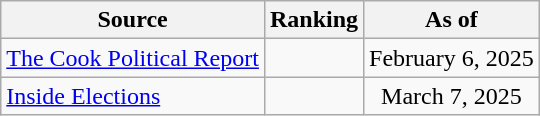<table class="wikitable" style="text-align:center">
<tr>
<th>Source</th>
<th>Ranking</th>
<th>As of</th>
</tr>
<tr>
<td align=left><a href='#'>The Cook Political Report</a></td>
<td></td>
<td>February 6, 2025</td>
</tr>
<tr>
<td align=left><a href='#'>Inside Elections</a></td>
<td></td>
<td>March 7, 2025</td>
</tr>
</table>
